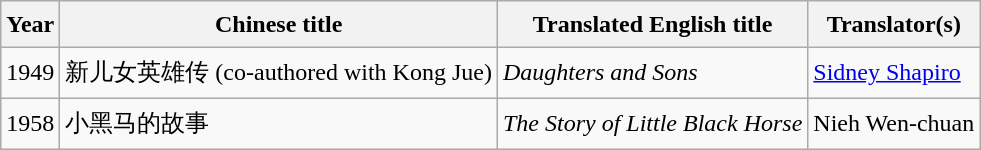<table class="wikitable" style="height: 100px">
<tr>
<th>Year</th>
<th>Chinese title</th>
<th>Translated English title</th>
<th>Translator(s)</th>
</tr>
<tr>
<td>1949</td>
<td>新儿女英雄传 (co-authored with Kong Jue)</td>
<td><em>Daughters and Sons</em></td>
<td><a href='#'>Sidney Shapiro</a></td>
</tr>
<tr>
<td>1958</td>
<td>小黑马的故事</td>
<td><em>The Story of Little Black Horse</em></td>
<td>Nieh Wen-chuan</td>
</tr>
</table>
